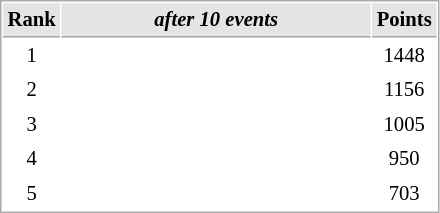<table cellspacing="1" cellpadding="3" style="border:1px solid #aaa; font-size:86%;">
<tr style="background:#e4e4e4;">
<th style="border-bottom:1px solid #aaa; width:10px;">Rank</th>
<th style="border-bottom:1px solid #aaa; width:200px;"><em>after 10 events</em></th>
<th style="border-bottom:1px solid #aaa; width:20px;">Points</th>
</tr>
<tr>
<td align=center>1</td>
<td></td>
<td align=center>1448</td>
</tr>
<tr>
<td align=center>2</td>
<td></td>
<td align=center>1156</td>
</tr>
<tr>
<td align=center>3</td>
<td></td>
<td align=center>1005</td>
</tr>
<tr>
<td align=center>4</td>
<td></td>
<td align=center>950</td>
</tr>
<tr>
<td align=center>5</td>
<td></td>
<td align=center>703</td>
</tr>
</table>
